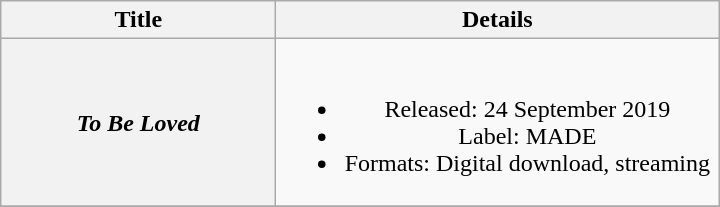<table class="wikitable plainrowheaders" style="text-align:center;">
<tr>
<th scope="col" style="width:11em;">Title</th>
<th scope="col" style="width:18em;">Details</th>
</tr>
<tr>
<th scope="row"><em>To Be Loved</em></th>
<td><br><ul><li>Released: 24 September 2019</li><li>Label: MADE</li><li>Formats: Digital download, streaming</li></ul></td>
</tr>
<tr>
</tr>
</table>
